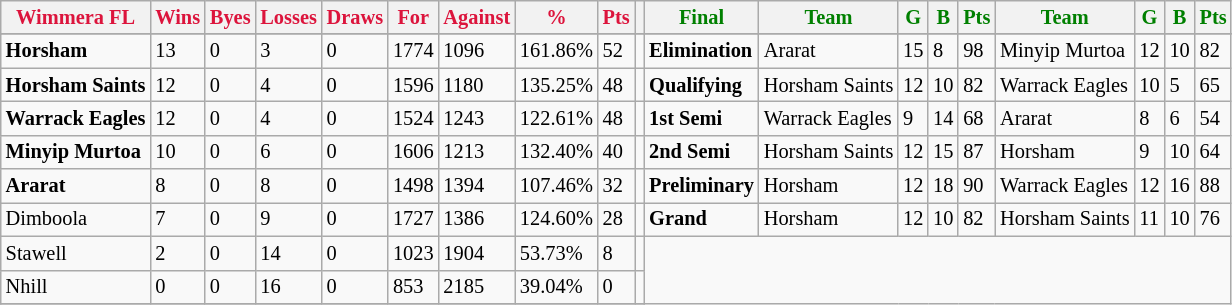<table style="font-size: 85%; text-align: left;" class="wikitable">
<tr>
<th style="color:crimson">Wimmera FL</th>
<th style="color:crimson">Wins</th>
<th style="color:crimson">Byes</th>
<th style="color:crimson">Losses</th>
<th style="color:crimson">Draws</th>
<th style="color:crimson">For</th>
<th style="color:crimson">Against</th>
<th style="color:crimson">%</th>
<th style="color:crimson">Pts</th>
<th></th>
<th style="color:green">Final</th>
<th style="color:green">Team</th>
<th style="color:green">G</th>
<th style="color:green">B</th>
<th style="color:green">Pts</th>
<th style="color:green">Team</th>
<th style="color:green">G</th>
<th style="color:green">B</th>
<th style="color:green">Pts</th>
</tr>
<tr>
</tr>
<tr>
</tr>
<tr>
<td><strong>	Horsham	</strong></td>
<td>13</td>
<td>0</td>
<td>3</td>
<td>0</td>
<td>1774</td>
<td>1096</td>
<td>161.86%</td>
<td>52</td>
<td></td>
<td><strong>Elimination</strong></td>
<td>Ararat</td>
<td>15</td>
<td>8</td>
<td>98</td>
<td>Minyip Murtoa</td>
<td>12</td>
<td>10</td>
<td>82</td>
</tr>
<tr>
<td><strong>	Horsham Saints	</strong></td>
<td>12</td>
<td>0</td>
<td>4</td>
<td>0</td>
<td>1596</td>
<td>1180</td>
<td>135.25%</td>
<td>48</td>
<td></td>
<td><strong>Qualifying</strong></td>
<td>Horsham Saints</td>
<td>12</td>
<td>10</td>
<td>82</td>
<td>Warrack Eagles</td>
<td>10</td>
<td>5</td>
<td>65</td>
</tr>
<tr>
<td><strong>	Warrack Eagles	</strong></td>
<td>12</td>
<td>0</td>
<td>4</td>
<td>0</td>
<td>1524</td>
<td>1243</td>
<td>122.61%</td>
<td>48</td>
<td></td>
<td><strong>1st Semi</strong></td>
<td>Warrack Eagles</td>
<td>9</td>
<td>14</td>
<td>68</td>
<td>Ararat</td>
<td>8</td>
<td>6</td>
<td>54</td>
</tr>
<tr>
<td><strong>	Minyip Murtoa	</strong></td>
<td>10</td>
<td>0</td>
<td>6</td>
<td>0</td>
<td>1606</td>
<td>1213</td>
<td>132.40%</td>
<td>40</td>
<td></td>
<td><strong>2nd Semi</strong></td>
<td>Horsham Saints</td>
<td>12</td>
<td>15</td>
<td>87</td>
<td>Horsham</td>
<td>9</td>
<td>10</td>
<td>64</td>
</tr>
<tr ||>
<td><strong>	Ararat	</strong></td>
<td>8</td>
<td>0</td>
<td>8</td>
<td>0</td>
<td>1498</td>
<td>1394</td>
<td>107.46%</td>
<td>32</td>
<td></td>
<td><strong>Preliminary</strong></td>
<td>Horsham</td>
<td>12</td>
<td>18</td>
<td>90</td>
<td>Warrack Eagles</td>
<td>12</td>
<td>16</td>
<td>88</td>
</tr>
<tr>
<td>Dimboola</td>
<td>7</td>
<td>0</td>
<td>9</td>
<td>0</td>
<td>1727</td>
<td>1386</td>
<td>124.60%</td>
<td>28</td>
<td></td>
<td><strong>Grand</strong></td>
<td>Horsham</td>
<td>12</td>
<td>10</td>
<td>82</td>
<td>Horsham Saints</td>
<td>11</td>
<td>10</td>
<td>76</td>
</tr>
<tr>
<td>Stawell</td>
<td>2</td>
<td>0</td>
<td>14</td>
<td>0</td>
<td>1023</td>
<td>1904</td>
<td>53.73%</td>
<td>8</td>
<td></td>
</tr>
<tr>
<td>Nhill</td>
<td>0</td>
<td>0</td>
<td>16</td>
<td>0</td>
<td>853</td>
<td>2185</td>
<td>39.04%</td>
<td>0</td>
<td></td>
</tr>
<tr>
</tr>
</table>
